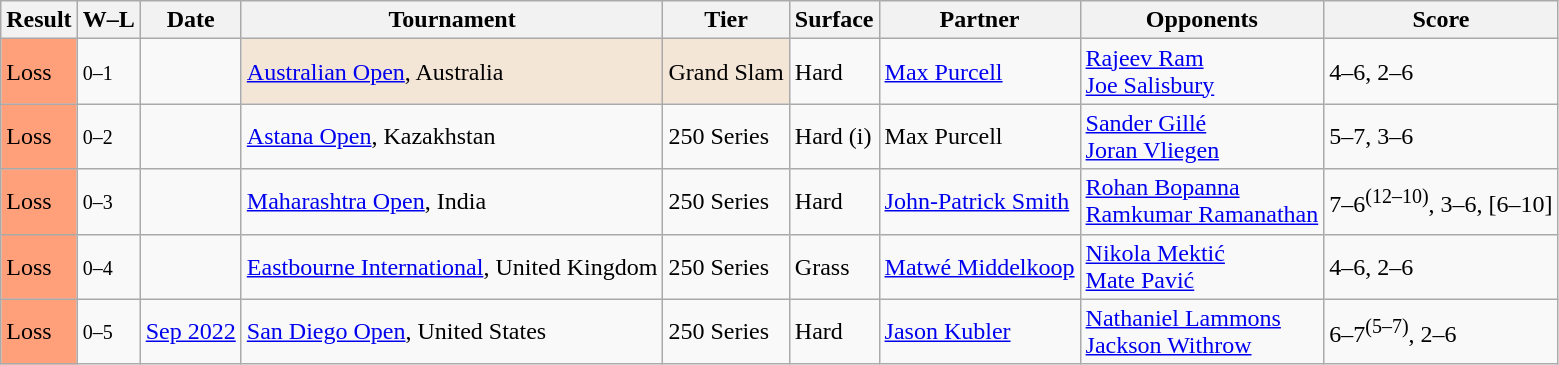<table class="sortable wikitable">
<tr>
<th>Result</th>
<th class="unsortable">W–L</th>
<th>Date</th>
<th>Tournament</th>
<th>Tier</th>
<th>Surface</th>
<th>Partner</th>
<th>Opponents</th>
<th class="unsortable">Score</th>
</tr>
<tr>
<td bgcolor=FFA07A>Loss</td>
<td><small>0–1</small></td>
<td><a href='#'></a></td>
<td style="background:#F3E6D7;"><a href='#'>Australian Open</a>, Australia</td>
<td style="background:#F3E6D7;">Grand Slam</td>
<td>Hard</td>
<td> <a href='#'>Max Purcell</a></td>
<td> <a href='#'>Rajeev Ram</a><br> <a href='#'>Joe Salisbury</a></td>
<td>4–6, 2–6</td>
</tr>
<tr>
<td bgcolor=FFA07A>Loss</td>
<td><small>0–2</small></td>
<td><a href='#'></a></td>
<td><a href='#'>Astana Open</a>, Kazakhstan</td>
<td>250 Series</td>
<td>Hard (i)</td>
<td> Max Purcell</td>
<td> <a href='#'>Sander Gillé</a><br> <a href='#'>Joran Vliegen</a></td>
<td>5–7, 3–6</td>
</tr>
<tr>
<td bgcolor=FFA07A>Loss</td>
<td><small>0–3</small></td>
<td><a href='#'></a></td>
<td><a href='#'>Maharashtra Open</a>, India</td>
<td>250 Series</td>
<td>Hard</td>
<td> <a href='#'>John-Patrick Smith</a></td>
<td> <a href='#'>Rohan Bopanna</a> <br>  <a href='#'>Ramkumar Ramanathan</a></td>
<td>7–6<sup>(12–10)</sup>, 3–6, [6–10]</td>
</tr>
<tr>
<td bgcolor=FFA07A>Loss</td>
<td><small>0–4</small></td>
<td><a href='#'></a></td>
<td><a href='#'>Eastbourne International</a>, United Kingdom</td>
<td>250 Series</td>
<td>Grass</td>
<td> <a href='#'>Matwé Middelkoop</a></td>
<td> <a href='#'>Nikola Mektić</a><br> <a href='#'>Mate Pavić</a></td>
<td>4–6, 2–6</td>
</tr>
<tr>
<td bgcolor=FFA07A>Loss</td>
<td><small>0–5</small></td>
<td><a href='#'>Sep 2022</a></td>
<td><a href='#'>San Diego Open</a>, United States</td>
<td>250 Series</td>
<td>Hard</td>
<td> <a href='#'>Jason Kubler</a></td>
<td> <a href='#'>Nathaniel Lammons</a> <br> <a href='#'>Jackson Withrow</a></td>
<td>6–7<sup>(5–7)</sup>, 2–6</td>
</tr>
</table>
